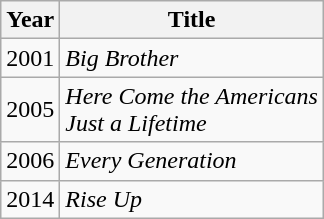<table class="wikitable">
<tr>
<th>Year</th>
<th>Title</th>
</tr>
<tr>
<td>2001</td>
<td><em> Big Brother </em></td>
</tr>
<tr>
<td>2005</td>
<td><em>Here Come the Americans</em> <br> <em>Just a Lifetime</em></td>
</tr>
<tr>
<td>2006</td>
<td><em>Every Generation</em></td>
</tr>
<tr>
<td>2014</td>
<td><em>Rise Up</em></td>
</tr>
</table>
